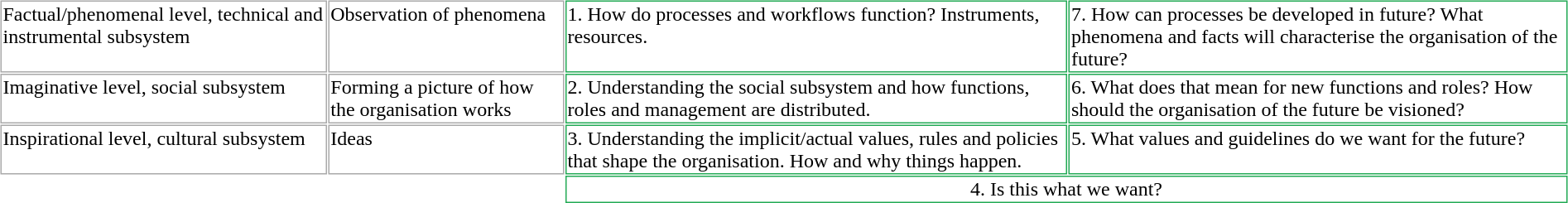<table style="border-spacing: 1px">
<tr valign="top">
<td style="border: 1px solid #AAAAAA;">Factual/phenomenal level, technical and instrumental subsystem</td>
<td style="border: 1px solid #AAAAAA;">Observation of phenomena</td>
<td style="border: 1px solid #22AA55;">1. How do processes and workflows function? Instruments, resources.</td>
<td style="border: 1px solid #22AA55;">7. How can processes be developed in future? What phenomena and facts will characterise the organisation of the future?</td>
</tr>
<tr valign="top">
<td style="border: 1px solid #AAAAAA;">Imaginative level, social subsystem</td>
<td style="border: 1px solid #AAAAAA;">Forming a picture of how the organisation works</td>
<td style="border: 1px solid #22AA55;">2. Understanding the social subsystem and how functions, roles and management are distributed.</td>
<td style="border: 1px solid #22AA55;">6. What does that mean for new functions and roles? How should the organisation of the future be visioned?</td>
</tr>
<tr valign="top">
<td style="border: 1px solid #AAAAAA;">Inspirational level, cultural subsystem</td>
<td style="border: 1px solid #AAAAAA;">Ideas</td>
<td style="border: 1px solid #22AA55;">3. Understanding the implicit/actual values, rules and policies that shape the organisation. How and why things happen.</td>
<td style="border: 1px solid #22AA55;">5. What values and guidelines do we want for the future?</td>
</tr>
<tr>
<td></td>
<td></td>
<td style="border: 1px solid #22AA55;" colspan="2" align="center" valign="top">4. Is this what we want?</td>
</tr>
</table>
